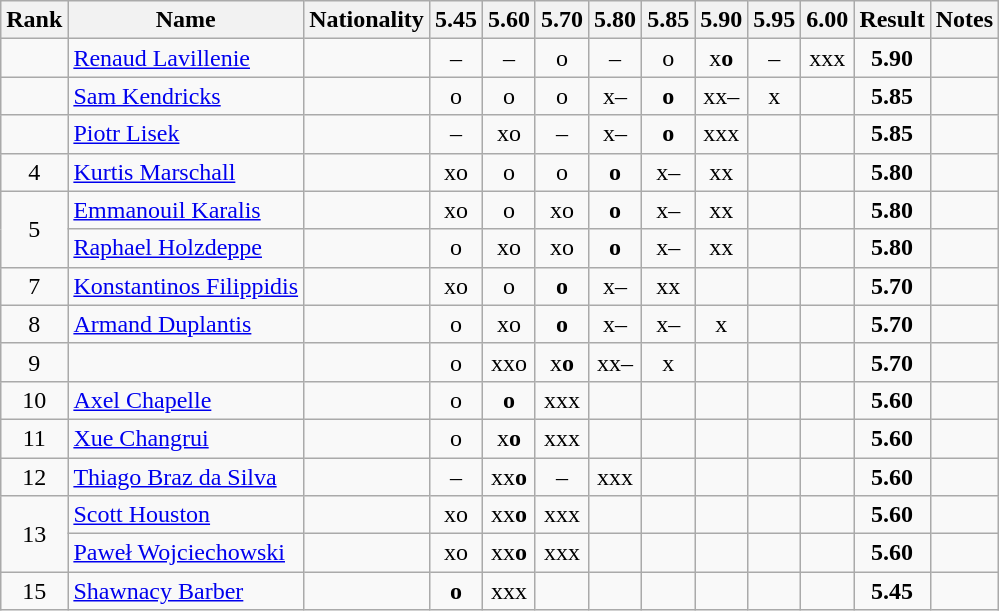<table class="wikitable sortable" style="text-align:center">
<tr>
<th>Rank</th>
<th>Name</th>
<th>Nationality</th>
<th>5.45</th>
<th>5.60</th>
<th>5.70</th>
<th>5.80</th>
<th>5.85</th>
<th>5.90</th>
<th>5.95</th>
<th>6.00</th>
<th>Result</th>
<th>Notes</th>
</tr>
<tr>
<td></td>
<td align=left><a href='#'>Renaud Lavillenie</a></td>
<td align=left></td>
<td>–</td>
<td>–</td>
<td>o</td>
<td>–</td>
<td>o</td>
<td>x<strong>o</strong></td>
<td>–</td>
<td>xxx</td>
<td><strong>5.90</strong></td>
<td></td>
</tr>
<tr>
<td></td>
<td align=left><a href='#'>Sam Kendricks</a></td>
<td align=left></td>
<td>o</td>
<td>o</td>
<td>o</td>
<td>x–</td>
<td><strong>o</strong></td>
<td>xx–</td>
<td>x</td>
<td></td>
<td><strong>5.85</strong></td>
<td></td>
</tr>
<tr>
<td></td>
<td align=left><a href='#'>Piotr Lisek</a></td>
<td align=left></td>
<td>–</td>
<td>xo</td>
<td>–</td>
<td>x–</td>
<td><strong>o</strong></td>
<td>xxx</td>
<td></td>
<td></td>
<td><strong>5.85</strong></td>
<td></td>
</tr>
<tr>
<td>4</td>
<td align=left><a href='#'>Kurtis Marschall</a></td>
<td align=left></td>
<td>xo</td>
<td>o</td>
<td>o</td>
<td><strong>o</strong></td>
<td>x–</td>
<td>xx</td>
<td></td>
<td></td>
<td><strong>5.80</strong></td>
<td></td>
</tr>
<tr>
<td rowspan=2>5</td>
<td align=left><a href='#'>Emmanouil Karalis</a></td>
<td align=left></td>
<td>xo</td>
<td>o</td>
<td>xo</td>
<td><strong>o</strong></td>
<td>x–</td>
<td>xx</td>
<td></td>
<td></td>
<td><strong>5.80</strong></td>
<td></td>
</tr>
<tr>
<td align=left><a href='#'>Raphael Holzdeppe</a></td>
<td align=left></td>
<td>o</td>
<td>xo</td>
<td>xo</td>
<td><strong>o</strong></td>
<td>x–</td>
<td>xx</td>
<td></td>
<td></td>
<td><strong>5.80</strong></td>
<td></td>
</tr>
<tr>
<td>7</td>
<td align=left><a href='#'>Konstantinos Filippidis</a></td>
<td align=left></td>
<td>xo</td>
<td>o</td>
<td><strong>o</strong></td>
<td>x–</td>
<td>xx</td>
<td></td>
<td></td>
<td></td>
<td><strong>5.70</strong></td>
<td></td>
</tr>
<tr>
<td>8</td>
<td align=left><a href='#'>Armand Duplantis</a></td>
<td align=left></td>
<td>o</td>
<td>xo</td>
<td><strong>o</strong></td>
<td>x–</td>
<td>x–</td>
<td>x</td>
<td></td>
<td></td>
<td><strong>5.70</strong></td>
<td></td>
</tr>
<tr>
<td>9</td>
<td align=left></td>
<td align=left></td>
<td>o</td>
<td>xxo</td>
<td>x<strong>o</strong></td>
<td>xx–</td>
<td>x</td>
<td></td>
<td></td>
<td></td>
<td><strong>5.70</strong></td>
<td></td>
</tr>
<tr>
<td>10</td>
<td align=left><a href='#'>Axel Chapelle</a></td>
<td align=left></td>
<td>o</td>
<td><strong>o</strong></td>
<td>xxx</td>
<td></td>
<td></td>
<td></td>
<td></td>
<td></td>
<td><strong>5.60</strong></td>
<td></td>
</tr>
<tr>
<td>11</td>
<td align=left><a href='#'>Xue Changrui</a></td>
<td align=left></td>
<td>o</td>
<td>x<strong>o</strong></td>
<td>xxx</td>
<td></td>
<td></td>
<td></td>
<td></td>
<td></td>
<td><strong>5.60</strong></td>
<td></td>
</tr>
<tr>
<td>12</td>
<td align=left><a href='#'>Thiago Braz da Silva</a></td>
<td align=left></td>
<td>–</td>
<td>xx<strong>o</strong></td>
<td>–</td>
<td>xxx</td>
<td></td>
<td></td>
<td></td>
<td></td>
<td><strong>5.60</strong></td>
<td></td>
</tr>
<tr>
<td rowspan=2>13</td>
<td align=left><a href='#'>Scott Houston</a></td>
<td align=left></td>
<td>xo</td>
<td>xx<strong>o</strong></td>
<td>xxx</td>
<td></td>
<td></td>
<td></td>
<td></td>
<td></td>
<td><strong>5.60</strong></td>
<td></td>
</tr>
<tr>
<td align=left><a href='#'>Paweł Wojciechowski</a></td>
<td align=left></td>
<td>xo</td>
<td>xx<strong>o</strong></td>
<td>xxx</td>
<td></td>
<td></td>
<td></td>
<td></td>
<td></td>
<td><strong>5.60</strong></td>
<td></td>
</tr>
<tr>
<td>15</td>
<td align=left><a href='#'>Shawnacy Barber</a></td>
<td align=left></td>
<td><strong>o</strong></td>
<td>xxx</td>
<td></td>
<td></td>
<td></td>
<td></td>
<td></td>
<td></td>
<td><strong>5.45</strong></td>
<td></td>
</tr>
</table>
